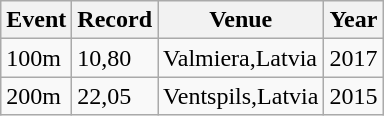<table class="wikitable">
<tr>
<th>Event</th>
<th>Record</th>
<th>Venue</th>
<th>Year</th>
</tr>
<tr>
<td>100m</td>
<td>10,80</td>
<td>Valmiera,Latvia</td>
<td>2017</td>
</tr>
<tr>
<td>200m</td>
<td>22,05</td>
<td>Ventspils,Latvia</td>
<td>2015</td>
</tr>
</table>
